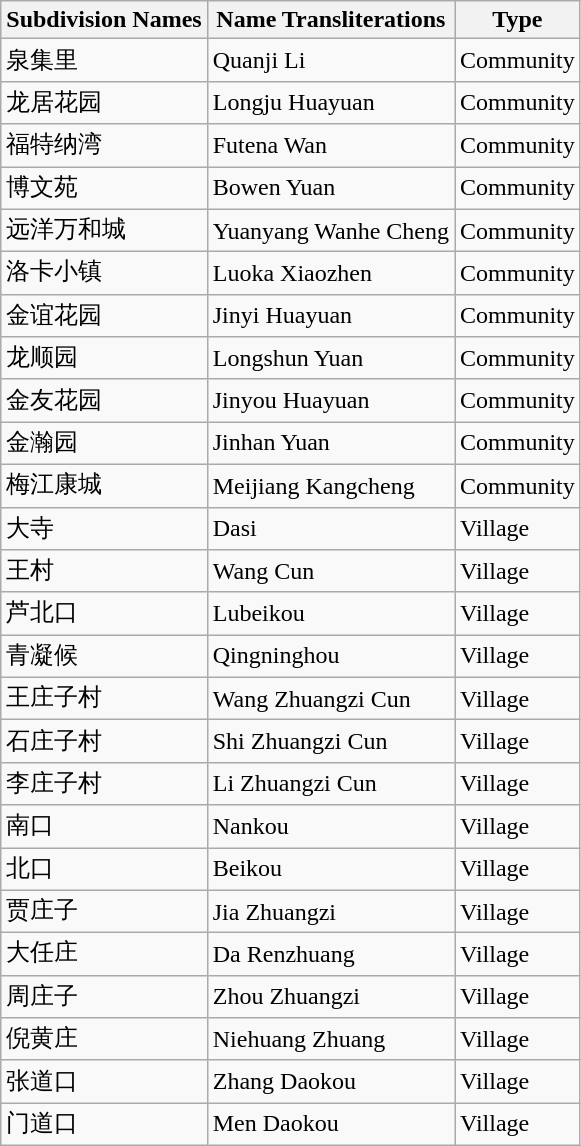<table class="wikitable sortable">
<tr>
<th>Subdivision Names</th>
<th>Name Transliterations</th>
<th>Type</th>
</tr>
<tr>
<td>泉集里</td>
<td>Quanji Li</td>
<td>Community</td>
</tr>
<tr>
<td>龙居花园</td>
<td>Longju Huayuan</td>
<td>Community</td>
</tr>
<tr>
<td>福特纳湾</td>
<td>Futena Wan</td>
<td>Community</td>
</tr>
<tr>
<td>博文苑</td>
<td>Bowen Yuan</td>
<td>Community</td>
</tr>
<tr>
<td>远洋万和城</td>
<td>Yuanyang Wanhe Cheng</td>
<td>Community</td>
</tr>
<tr>
<td>洛卡小镇</td>
<td>Luoka Xiaozhen</td>
<td>Community</td>
</tr>
<tr>
<td>金谊花园</td>
<td>Jinyi Huayuan</td>
<td>Community</td>
</tr>
<tr>
<td>龙顺园</td>
<td>Longshun Yuan</td>
<td>Community</td>
</tr>
<tr>
<td>金友花园</td>
<td>Jinyou Huayuan</td>
<td>Community</td>
</tr>
<tr>
<td>金瀚园</td>
<td>Jinhan Yuan</td>
<td>Community</td>
</tr>
<tr>
<td>梅江康城</td>
<td>Meijiang Kangcheng</td>
<td>Community</td>
</tr>
<tr>
<td>大寺</td>
<td>Dasi</td>
<td>Village</td>
</tr>
<tr>
<td>王村</td>
<td>Wang Cun</td>
<td>Village</td>
</tr>
<tr>
<td>芦北口</td>
<td>Lubeikou</td>
<td>Village</td>
</tr>
<tr>
<td>青凝候</td>
<td>Qingninghou</td>
<td>Village</td>
</tr>
<tr>
<td>王庄子村</td>
<td>Wang Zhuangzi Cun</td>
<td>Village</td>
</tr>
<tr>
<td>石庄子村</td>
<td>Shi Zhuangzi Cun</td>
<td>Village</td>
</tr>
<tr>
<td>李庄子村</td>
<td>Li Zhuangzi Cun</td>
<td>Village</td>
</tr>
<tr>
<td>南口</td>
<td>Nankou</td>
<td>Village</td>
</tr>
<tr>
<td>北口</td>
<td>Beikou</td>
<td>Village</td>
</tr>
<tr>
<td>贾庄子</td>
<td>Jia Zhuangzi</td>
<td>Village</td>
</tr>
<tr>
<td>大任庄</td>
<td>Da Renzhuang</td>
<td>Village</td>
</tr>
<tr>
<td>周庄子</td>
<td>Zhou Zhuangzi</td>
<td>Village</td>
</tr>
<tr>
<td>倪黄庄</td>
<td>Niehuang Zhuang</td>
<td>Village</td>
</tr>
<tr>
<td>张道口</td>
<td>Zhang Daokou</td>
<td>Village</td>
</tr>
<tr>
<td>门道口</td>
<td>Men Daokou</td>
<td>Village</td>
</tr>
</table>
